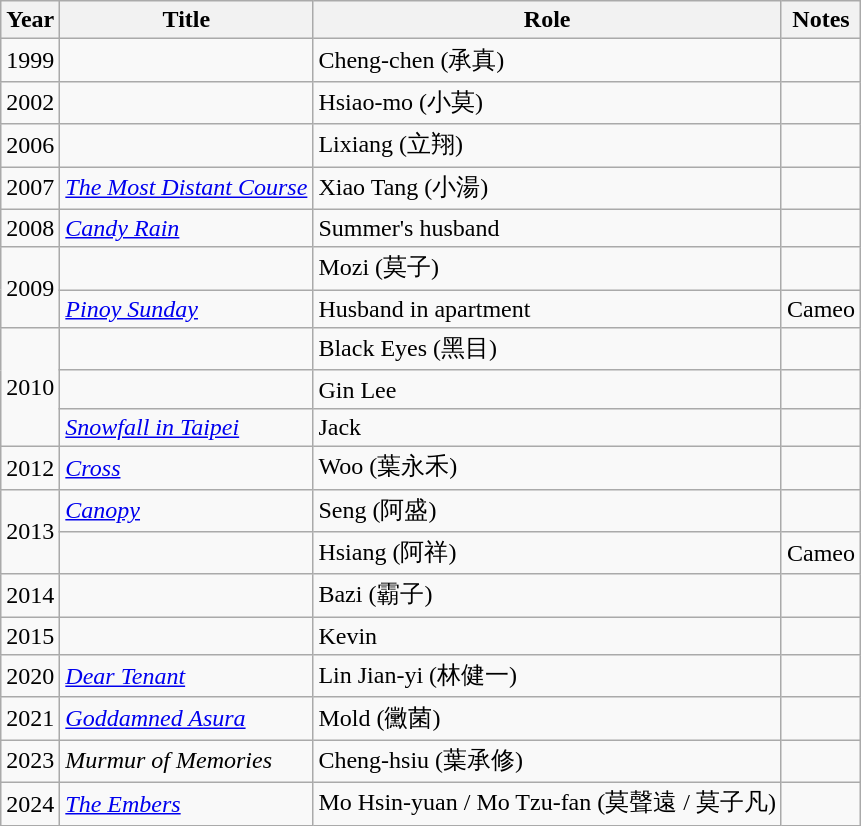<table class="wikitable">
<tr>
<th>Year</th>
<th>Title</th>
<th>Role</th>
<th>Notes</th>
</tr>
<tr>
<td>1999</td>
<td><em></em></td>
<td>Cheng-chen (承真)</td>
<td></td>
</tr>
<tr>
<td>2002</td>
<td><em></em></td>
<td>Hsiao-mo (小莫)</td>
<td></td>
</tr>
<tr>
<td>2006</td>
<td><em></em></td>
<td>Lixiang (立翔)</td>
<td></td>
</tr>
<tr>
<td>2007</td>
<td><em><a href='#'>The Most Distant Course</a></em></td>
<td>Xiao Tang (小湯)</td>
<td></td>
</tr>
<tr>
<td>2008</td>
<td><em><a href='#'>Candy Rain</a></em></td>
<td>Summer's husband</td>
<td></td>
</tr>
<tr>
<td rowspan="2">2009</td>
<td><em></em></td>
<td>Mozi (莫子)</td>
<td></td>
</tr>
<tr>
<td><em><a href='#'>Pinoy Sunday</a></em></td>
<td>Husband in apartment</td>
<td>Cameo</td>
</tr>
<tr>
<td rowspan="3">2010</td>
<td><em></em></td>
<td>Black Eyes (黑目)</td>
<td></td>
</tr>
<tr>
<td><em></em></td>
<td>Gin Lee</td>
<td></td>
</tr>
<tr>
<td><em><a href='#'>Snowfall in Taipei</a></em></td>
<td>Jack</td>
<td></td>
</tr>
<tr>
<td>2012</td>
<td><em><a href='#'>Cross</a></em></td>
<td>Woo (葉永禾)</td>
<td></td>
</tr>
<tr>
<td rowspan="2">2013</td>
<td><em><a href='#'>Canopy</a></em></td>
<td>Seng (阿盛)</td>
<td></td>
</tr>
<tr>
<td><em></em></td>
<td>Hsiang (阿祥)</td>
<td>Cameo</td>
</tr>
<tr>
<td>2014</td>
<td><em></em></td>
<td>Bazi (霸子)</td>
<td></td>
</tr>
<tr>
<td>2015</td>
<td><em></em></td>
<td>Kevin</td>
<td></td>
</tr>
<tr>
<td>2020</td>
<td><em><a href='#'>Dear Tenant</a></em></td>
<td>Lin Jian-yi (林健一)</td>
<td></td>
</tr>
<tr>
<td>2021</td>
<td><em><a href='#'>Goddamned Asura</a></em></td>
<td>Mold (黴菌)</td>
<td></td>
</tr>
<tr>
<td>2023</td>
<td><em>Murmur of Memories</em></td>
<td>Cheng-hsiu (葉承修)</td>
<td></td>
</tr>
<tr>
<td>2024</td>
<td><em><a href='#'>The Embers</a></em></td>
<td>Mo Hsin-yuan / Mo Tzu-fan (莫聲遠 / 莫子凡)</td>
<td></td>
</tr>
</table>
